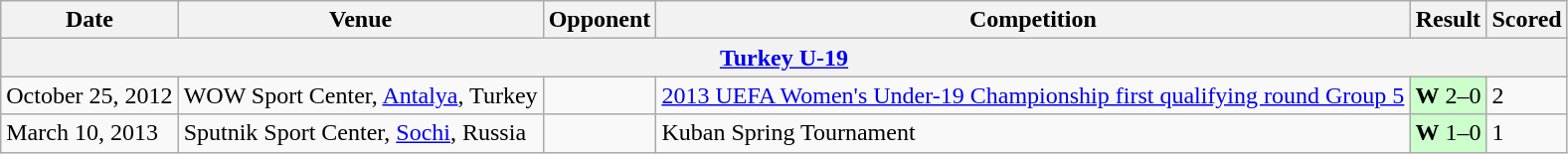<table class=wikitable>
<tr>
<th>Date</th>
<th>Venue</th>
<th>Opponent</th>
<th>Competition</th>
<th>Result</th>
<th>Scored</th>
</tr>
<tr>
<th colspan=6><a href='#'>Turkey U-19</a></th>
</tr>
<tr>
<td>October 25, 2012</td>
<td>WOW Sport Center, <a href='#'>Antalya</a>, Turkey</td>
<td></td>
<td><a href='#'>2013 UEFA Women's Under-19 Championship first qualifying round Group 5</a></td>
<td bgcolor=#cfc><strong>W</strong> 2–0</td>
<td>2</td>
</tr>
<tr>
<td>March 10, 2013</td>
<td>Sputnik Sport Center, <a href='#'>Sochi</a>, Russia</td>
<td></td>
<td>Kuban Spring Tournament</td>
<td bgcolor=#cfc><strong>W</strong> 1–0</td>
<td>1</td>
</tr>
</table>
